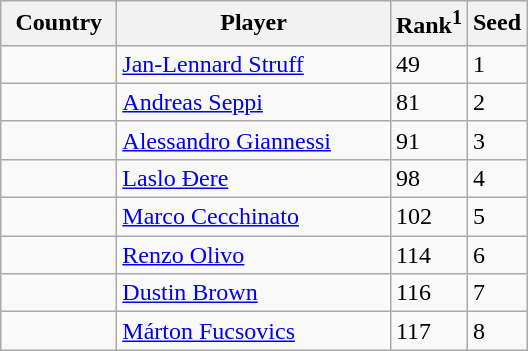<table class="sortable wikitable">
<tr>
<th width="70">Country</th>
<th width="175">Player</th>
<th>Rank<sup>1</sup></th>
<th>Seed</th>
</tr>
<tr>
<td></td>
<td><a href='#'>Jan-Lennard Struff</a></td>
<td>49</td>
<td>1</td>
</tr>
<tr>
<td></td>
<td><a href='#'>Andreas Seppi</a></td>
<td>81</td>
<td>2</td>
</tr>
<tr>
<td></td>
<td><a href='#'>Alessandro Giannessi</a></td>
<td>91</td>
<td>3</td>
</tr>
<tr>
<td></td>
<td><a href='#'>Laslo Đere</a></td>
<td>98</td>
<td>4</td>
</tr>
<tr>
<td></td>
<td><a href='#'>Marco Cecchinato</a></td>
<td>102</td>
<td>5</td>
</tr>
<tr>
<td></td>
<td><a href='#'>Renzo Olivo</a></td>
<td>114</td>
<td>6</td>
</tr>
<tr>
<td></td>
<td><a href='#'>Dustin Brown</a></td>
<td>116</td>
<td>7</td>
</tr>
<tr>
<td></td>
<td><a href='#'>Márton Fucsovics</a></td>
<td>117</td>
<td>8</td>
</tr>
</table>
